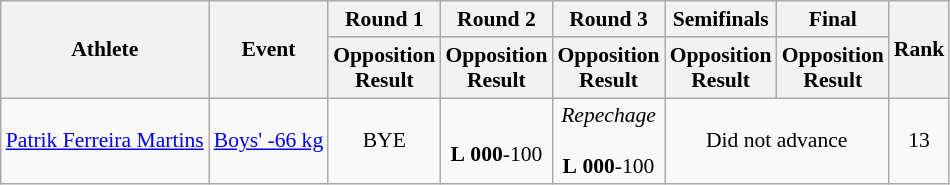<table class="wikitable" border="1" style="font-size:90%">
<tr>
<th rowspan=2>Athlete</th>
<th rowspan=2>Event</th>
<th>Round 1</th>
<th>Round 2</th>
<th>Round 3</th>
<th>Semifinals</th>
<th>Final</th>
<th rowspan=2>Rank</th>
</tr>
<tr>
<th>Opposition<br>Result</th>
<th>Opposition<br>Result</th>
<th>Opposition<br>Result</th>
<th>Opposition<br>Result</th>
<th>Opposition<br>Result</th>
</tr>
<tr>
<td><a href='#'>Patrik Ferreira Martins</a></td>
<td><a href='#'>Boys' -66 kg</a></td>
<td align=center>BYE</td>
<td align=center> <br> <strong>L</strong> <strong>000</strong>-100</td>
<td align=center><em>Repechage</em><br> <br> <strong>L</strong> <strong>000</strong>-100</td>
<td align=center colspan=2>Did not advance</td>
<td align=center>13</td>
</tr>
</table>
